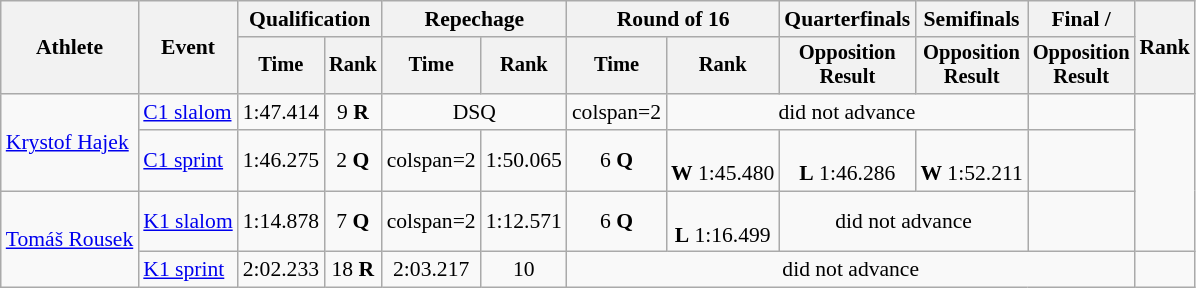<table class="wikitable" style="font-size:90%;">
<tr>
<th rowspan=2>Athlete</th>
<th rowspan=2>Event</th>
<th colspan=2>Qualification</th>
<th colspan=2>Repechage</th>
<th colspan=2>Round of 16</th>
<th>Quarterfinals</th>
<th>Semifinals</th>
<th>Final / </th>
<th rowspan=2>Rank</th>
</tr>
<tr style="font-size:95%">
<th>Time</th>
<th>Rank</th>
<th>Time</th>
<th>Rank</th>
<th>Time</th>
<th>Rank</th>
<th>Opposition <br>Result</th>
<th>Opposition <br>Result</th>
<th>Opposition <br>Result</th>
</tr>
<tr align=center>
<td rowspan=2 align=left><a href='#'>Krystof Hajek</a></td>
<td align=left><a href='#'>C1 slalom</a></td>
<td>1:47.414</td>
<td>9 <strong>R</strong></td>
<td colspan=2>DSQ</td>
<td>colspan=2 </td>
<td colspan=3>did not advance</td>
<td></td>
</tr>
<tr align=center>
<td align=left><a href='#'>C1 sprint</a></td>
<td>1:46.275</td>
<td>2 <strong>Q</strong></td>
<td>colspan=2 </td>
<td>1:50.065</td>
<td>6 <strong>Q</strong></td>
<td><br><strong>W</strong> 1:45.480</td>
<td><br><strong>L</strong> 1:46.286</td>
<td><br><strong>W</strong> 1:52.211</td>
<td></td>
</tr>
<tr align=center>
<td rowspan=2 align=left><a href='#'>Tomáš Rousek</a></td>
<td align=left><a href='#'>K1 slalom</a></td>
<td>1:14.878</td>
<td>7 <strong>Q</strong></td>
<td>colspan=2 </td>
<td>1:12.571</td>
<td>6 <strong>Q</strong></td>
<td><br><strong>L</strong> 1:16.499</td>
<td colspan=2>did not advance</td>
<td></td>
</tr>
<tr align=center>
<td align=left><a href='#'>K1 sprint</a></td>
<td>2:02.233</td>
<td>18 <strong>R</strong></td>
<td>2:03.217</td>
<td>10</td>
<td colspan=5>did not advance</td>
<td></td>
</tr>
</table>
